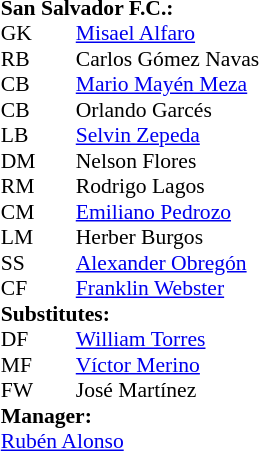<table style="font-size: 90%" cellspacing="0" cellpadding="0" align="center">
<tr>
<td colspan="4"><strong>San Salvador F.C.:</strong></td>
</tr>
<tr>
<th width=25></th>
<th width=25></th>
</tr>
<tr>
<td>GK</td>
<td></td>
<td> <a href='#'>Misael Alfaro</a></td>
</tr>
<tr>
<td>RB</td>
<td></td>
<td> Carlos Gómez Navas </td>
</tr>
<tr>
<td>CB</td>
<td></td>
<td> <a href='#'>Mario Mayén Meza</a></td>
</tr>
<tr>
<td>CB</td>
<td></td>
<td> Orlando Garcés</td>
</tr>
<tr>
<td>LB</td>
<td></td>
<td>  <a href='#'>Selvin Zepeda</a></td>
</tr>
<tr>
<td>DM</td>
<td></td>
<td> Nelson Flores </td>
</tr>
<tr>
<td>RM</td>
<td></td>
<td> Rodrigo Lagos</td>
</tr>
<tr>
<td>CM</td>
<td></td>
<td> <a href='#'>Emiliano Pedrozo</a></td>
</tr>
<tr>
<td>LM</td>
<td></td>
<td> Herber Burgos</td>
</tr>
<tr>
<td>SS</td>
<td></td>
<td> <a href='#'>Alexander Obregón</a></td>
</tr>
<tr>
<td>CF</td>
<td></td>
<td> <a href='#'>Franklin Webster</a>  </td>
</tr>
<tr>
<td colspan=3><strong>Substitutes:</strong></td>
</tr>
<tr>
<td>DF</td>
<td></td>
<td> <a href='#'>William Torres</a>  </td>
</tr>
<tr>
<td>MF</td>
<td></td>
<td> <a href='#'>Víctor Merino</a> </td>
</tr>
<tr>
<td>FW</td>
<td></td>
<td> José Martínez  </td>
</tr>
<tr>
<td colspan=3><strong>Manager:</strong></td>
</tr>
<tr>
<td colspan=4>  <a href='#'>Rubén Alonso</a></td>
</tr>
</table>
